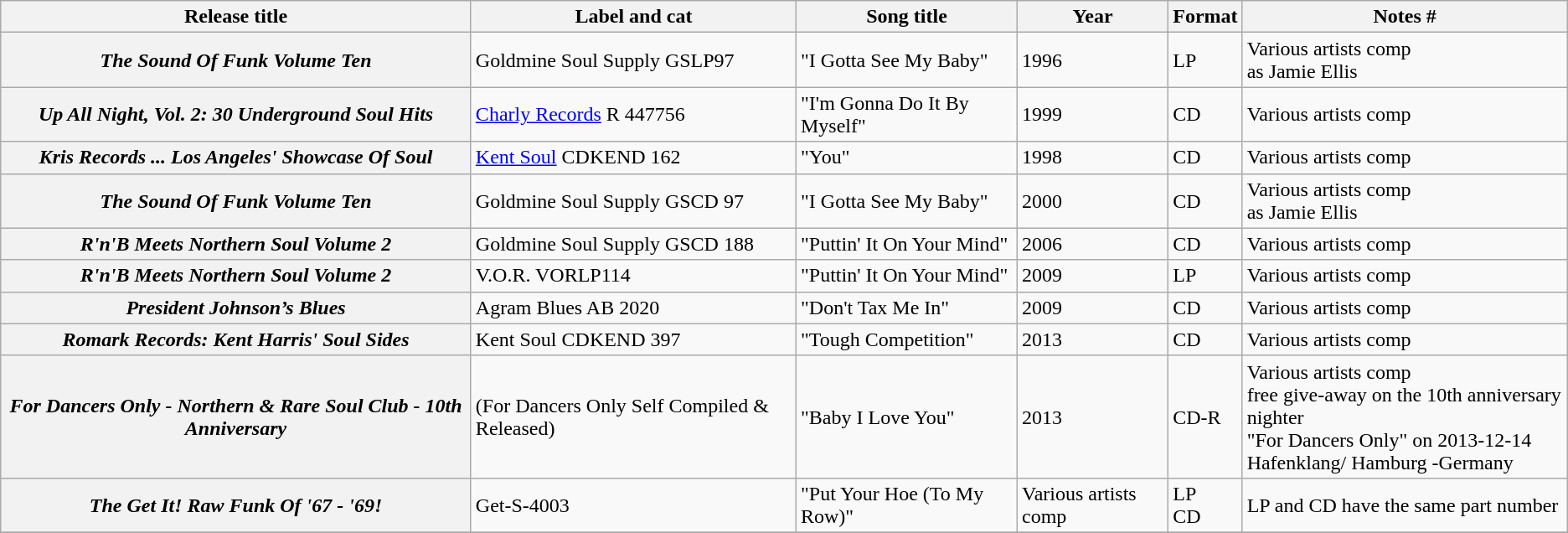<table class="wikitable plainrowheaders sortable">
<tr>
<th scope="col">Release title</th>
<th scope="col">Label and cat</th>
<th scope="col">Song title</th>
<th scope="col">Year</th>
<th scope="col">Format</th>
<th scope="col" class="unsortable">Notes #</th>
</tr>
<tr>
<th scope="row"><em>The Sound Of Funk Volume Ten</em></th>
<td>Goldmine Soul Supply GSLP97</td>
<td>"I Gotta See My Baby"</td>
<td>1996</td>
<td>LP</td>
<td>Various artists comp<br>as Jamie Ellis</td>
</tr>
<tr>
<th scope="row"><em>Up All Night, Vol. 2: 30 Underground Soul Hits </em></th>
<td><a href='#'>Charly Records</a> R 447756</td>
<td>"I'm Gonna Do It By Myself"</td>
<td>1999</td>
<td>CD</td>
<td>Various artists comp</td>
</tr>
<tr>
<th scope="row"><em> Kris Records ... Los Angeles' Showcase Of Soul</em></th>
<td><a href='#'>Kent Soul</a> CDKEND 162</td>
<td>"You"</td>
<td>1998</td>
<td>CD</td>
<td>Various artists comp</td>
</tr>
<tr>
<th scope="row"><em>The Sound Of Funk Volume Ten</em></th>
<td>Goldmine Soul Supply GSCD 97</td>
<td>"I Gotta See My Baby"</td>
<td>2000</td>
<td>CD</td>
<td>Various artists comp<br>as Jamie Ellis</td>
</tr>
<tr>
<th scope="row"><em>R'n'B Meets Northern Soul Volume 2</em></th>
<td>Goldmine Soul Supply GSCD 188</td>
<td>"Puttin' It On Your Mind"</td>
<td>2006</td>
<td>CD</td>
<td>Various artists comp</td>
</tr>
<tr>
<th scope="row"><em>R'n'B Meets Northern Soul Volume 2</em></th>
<td>V.O.R. VORLP114</td>
<td>"Puttin' It On Your Mind"</td>
<td>2009</td>
<td>LP</td>
<td>Various artists comp</td>
</tr>
<tr>
<th scope="row"><em>President Johnson’s Blues</em></th>
<td>Agram Blues AB 2020</td>
<td>"Don't Tax Me In"</td>
<td>2009</td>
<td>CD</td>
<td>Various artists comp</td>
</tr>
<tr>
<th scope="row"><em>Romark Records: Kent Harris' Soul Sides</em></th>
<td>Kent Soul CDKEND 397</td>
<td>"Tough Competition"</td>
<td>2013</td>
<td>CD</td>
<td>Various artists comp</td>
</tr>
<tr>
<th scope="row"><em>For Dancers Only - Northern & Rare Soul Club - 10th Anniversary</em></th>
<td>(For Dancers Only Self Compiled & Released)</td>
<td>"Baby I Love You"</td>
<td>2013</td>
<td>CD-R</td>
<td>Various artists comp<br>free give-away on the 10th anniversary nighter<br>"For Dancers Only" on 2013-12-14<br>Hafenklang/ Hamburg -Germany</td>
</tr>
<tr>
<th scope="row"><em>The Get It! Raw Funk Of '67 - '69!</em></th>
<td>Get-S-4003</td>
<td>"Put Your Hoe (To My Row)"</td>
<td>Various artists comp</td>
<td>LP<br>CD</td>
<td>LP and CD have the same part number</td>
</tr>
<tr>
</tr>
</table>
